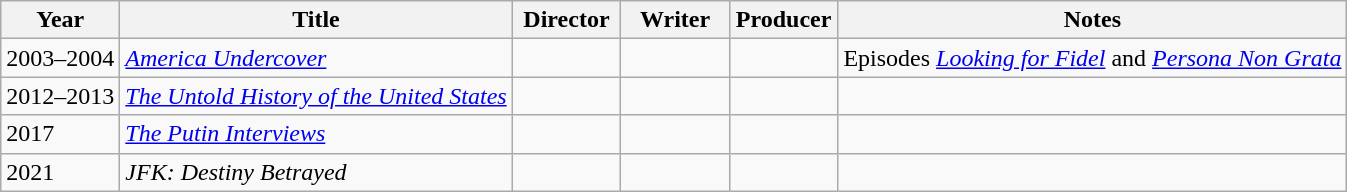<table class="wikitable">
<tr>
<th>Year</th>
<th>Title</th>
<th width=65>Director</th>
<th width=65>Writer</th>
<th width=65>Producer</th>
<th>Notes</th>
</tr>
<tr>
<td>2003–2004</td>
<td><em><a href='#'>America Undercover</a></em></td>
<td></td>
<td></td>
<td></td>
<td>Episodes <em><a href='#'>Looking for Fidel</a></em> and <em><a href='#'>Persona Non Grata</a></em></td>
</tr>
<tr>
<td>2012–2013</td>
<td><em><a href='#'>The Untold History of the United States</a></em></td>
<td></td>
<td></td>
<td></td>
<td></td>
</tr>
<tr>
<td>2017</td>
<td><em><a href='#'>The Putin Interviews</a></em></td>
<td></td>
<td></td>
<td></td>
<td></td>
</tr>
<tr>
<td>2021</td>
<td><em>JFK: Destiny Betrayed</em></td>
<td></td>
<td></td>
<td></td>
<td></td>
</tr>
</table>
